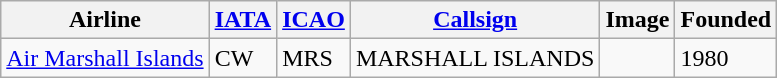<table class="wikitable sortable">
<tr valign="middle">
<th>Airline</th>
<th><a href='#'>IATA</a></th>
<th><a href='#'>ICAO</a></th>
<th><a href='#'>Callsign</a></th>
<th>Image</th>
<th>Founded</th>
</tr>
<tr>
<td><a href='#'>Air Marshall Islands</a></td>
<td>CW</td>
<td>MRS</td>
<td>MARSHALL ISLANDS</td>
<td></td>
<td>1980</td>
</tr>
</table>
